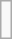<table class="wikitable">
<tr>
<td><br></td>
</tr>
</table>
